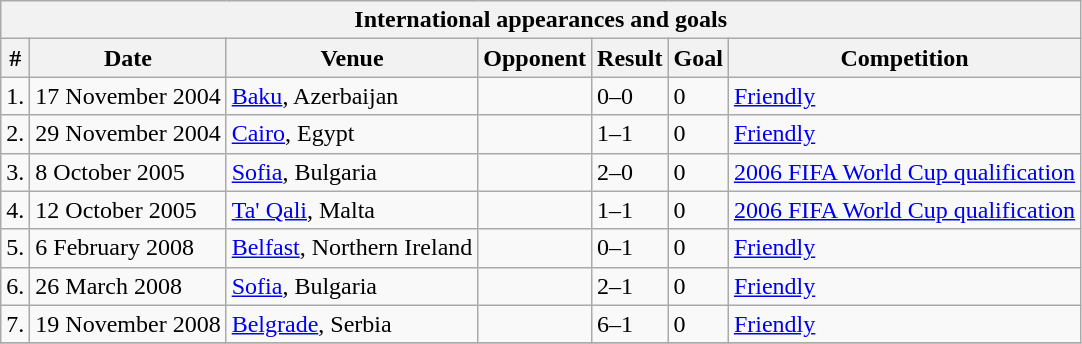<table class="wikitable">
<tr>
<th colspan="7"><strong>International appearances and goals</strong></th>
</tr>
<tr>
<th>#</th>
<th>Date</th>
<th>Venue</th>
<th>Opponent</th>
<th>Result</th>
<th>Goal</th>
<th>Competition</th>
</tr>
<tr>
<td>1.</td>
<td>17 November 2004</td>
<td><a href='#'>Baku</a>, Azerbaijan</td>
<td></td>
<td>0–0</td>
<td>0</td>
<td><a href='#'>Friendly</a></td>
</tr>
<tr>
<td>2.</td>
<td>29 November 2004</td>
<td><a href='#'>Cairo</a>, Egypt</td>
<td></td>
<td>1–1</td>
<td>0</td>
<td><a href='#'>Friendly</a></td>
</tr>
<tr>
<td>3.</td>
<td>8 October 2005</td>
<td><a href='#'>Sofia</a>, Bulgaria</td>
<td></td>
<td>2–0</td>
<td>0</td>
<td><a href='#'>2006 FIFA World Cup qualification</a></td>
</tr>
<tr>
<td>4.</td>
<td>12 October 2005</td>
<td><a href='#'>Ta' Qali</a>, Malta</td>
<td></td>
<td>1–1</td>
<td>0</td>
<td><a href='#'>2006 FIFA World Cup qualification</a></td>
</tr>
<tr>
<td>5.</td>
<td>6 February 2008</td>
<td><a href='#'>Belfast</a>, Northern Ireland</td>
<td></td>
<td>0–1</td>
<td>0</td>
<td><a href='#'>Friendly</a></td>
</tr>
<tr>
<td>6.</td>
<td>26 March 2008</td>
<td><a href='#'>Sofia</a>, Bulgaria</td>
<td></td>
<td>2–1</td>
<td>0</td>
<td><a href='#'>Friendly</a></td>
</tr>
<tr>
<td>7.</td>
<td>19 November 2008</td>
<td><a href='#'>Belgrade</a>, Serbia</td>
<td></td>
<td>6–1</td>
<td>0</td>
<td><a href='#'>Friendly</a></td>
</tr>
<tr>
</tr>
</table>
